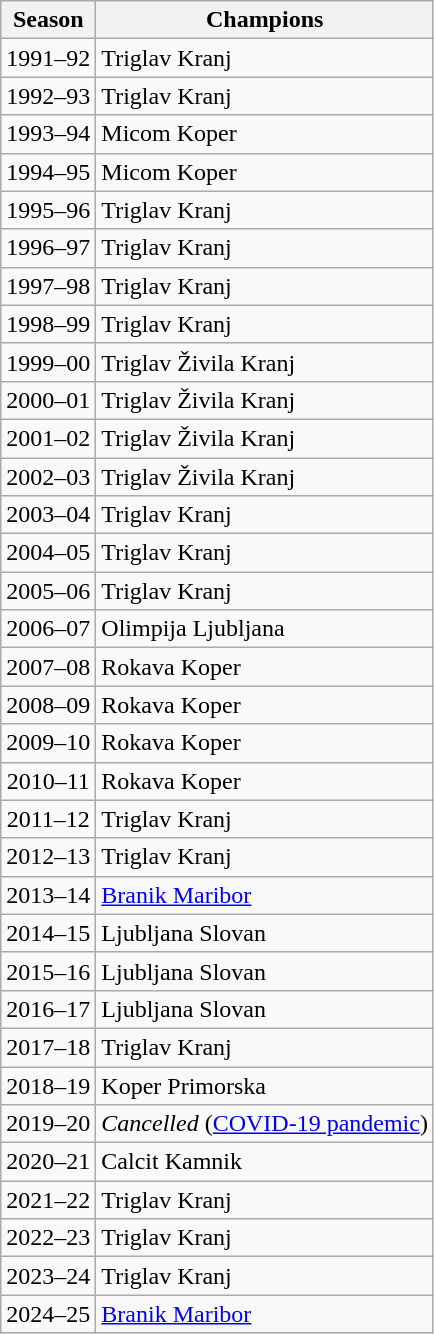<table class="wikitable" style="text-align: left;">
<tr>
<th>Season</th>
<th>Champions</th>
</tr>
<tr>
<td align=center>1991–92</td>
<td>Triglav Kranj</td>
</tr>
<tr>
<td align=center>1992–93</td>
<td>Triglav Kranj</td>
</tr>
<tr>
<td align=center>1993–94</td>
<td>Micom Koper</td>
</tr>
<tr>
<td align=center>1994–95</td>
<td>Micom Koper</td>
</tr>
<tr>
<td align=center>1995–96</td>
<td>Triglav Kranj</td>
</tr>
<tr>
<td align=center>1996–97</td>
<td>Triglav Kranj</td>
</tr>
<tr>
<td align=center>1997–98</td>
<td>Triglav Kranj</td>
</tr>
<tr>
<td align=center>1998–99</td>
<td>Triglav Kranj</td>
</tr>
<tr>
<td align=center>1999–00</td>
<td>Triglav Živila Kranj</td>
</tr>
<tr>
<td align=center>2000–01</td>
<td>Triglav Živila Kranj</td>
</tr>
<tr>
<td align=center>2001–02</td>
<td>Triglav Živila Kranj</td>
</tr>
<tr>
<td align=center>2002–03</td>
<td>Triglav Živila Kranj</td>
</tr>
<tr>
<td align=center>2003–04</td>
<td>Triglav Kranj</td>
</tr>
<tr>
<td align=center>2004–05</td>
<td>Triglav Kranj</td>
</tr>
<tr>
<td align=center>2005–06</td>
<td>Triglav Kranj</td>
</tr>
<tr>
<td align=center>2006–07</td>
<td>Olimpija Ljubljana</td>
</tr>
<tr>
<td align=center>2007–08</td>
<td>Rokava Koper</td>
</tr>
<tr>
<td align=center>2008–09</td>
<td>Rokava Koper</td>
</tr>
<tr>
<td align=center>2009–10</td>
<td>Rokava Koper</td>
</tr>
<tr>
<td align=center>2010–11</td>
<td>Rokava Koper</td>
</tr>
<tr>
<td align=center>2011–12</td>
<td>Triglav Kranj</td>
</tr>
<tr>
<td align=center>2012–13</td>
<td>Triglav Kranj</td>
</tr>
<tr>
<td align=center>2013–14</td>
<td><a href='#'>Branik Maribor</a></td>
</tr>
<tr>
<td align=center>2014–15</td>
<td>Ljubljana Slovan</td>
</tr>
<tr>
<td align=center>2015–16</td>
<td>Ljubljana Slovan</td>
</tr>
<tr>
<td align=center>2016–17</td>
<td>Ljubljana Slovan</td>
</tr>
<tr>
<td align=center>2017–18</td>
<td>Triglav Kranj</td>
</tr>
<tr>
<td align=center>2018–19</td>
<td>Koper Primorska</td>
</tr>
<tr>
<td align=center>2019–20</td>
<td><em>Cancelled</em> (<a href='#'>COVID-19 pandemic</a>)</td>
</tr>
<tr>
<td align=center>2020–21</td>
<td>Calcit Kamnik</td>
</tr>
<tr>
<td align=center>2021–22</td>
<td>Triglav Kranj</td>
</tr>
<tr>
<td align=center>2022–23</td>
<td>Triglav Kranj</td>
</tr>
<tr>
<td align=center>2023–24</td>
<td>Triglav Kranj</td>
</tr>
<tr>
<td align=center>2024–25</td>
<td><a href='#'>Branik Maribor</a></td>
</tr>
</table>
